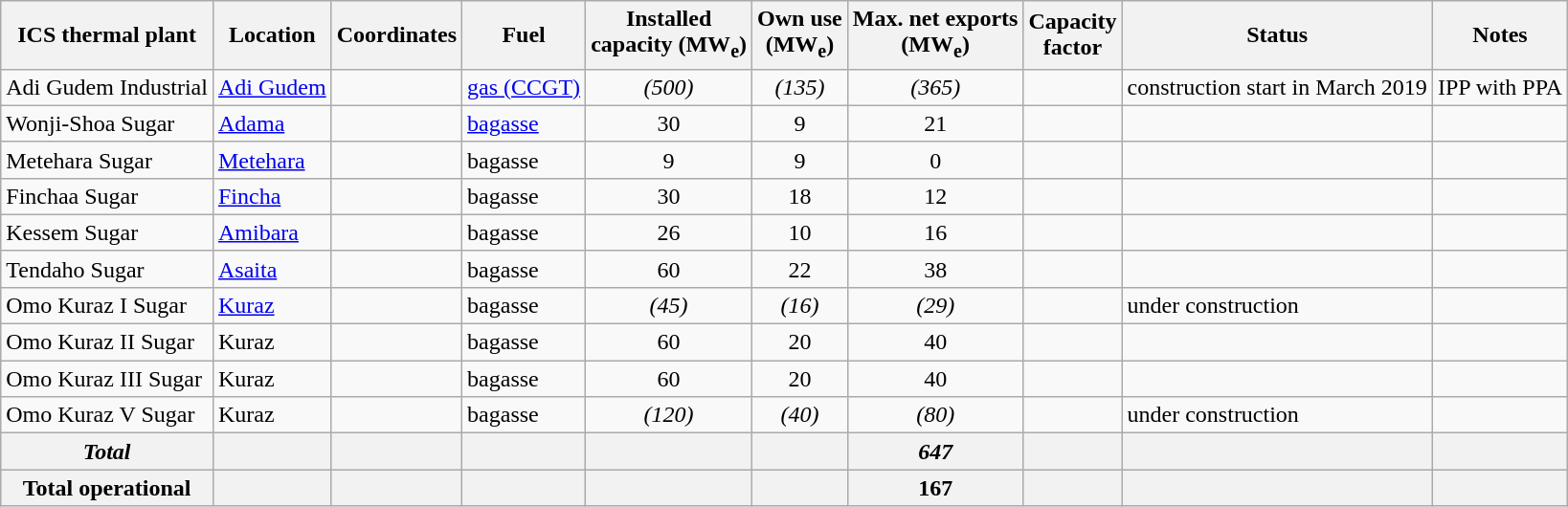<table class="wikitable sortable">
<tr>
<th>ICS thermal plant</th>
<th>Location</th>
<th class="unsortable">Coordinates</th>
<th>Fuel</th>
<th>Installed<br>capacity (MW<sub>e</sub>)</th>
<th>Own use<br>(MW<sub>e</sub>)</th>
<th>Max. net exports<br>(MW<sub>e</sub>)</th>
<th>Capacity<br>factor</th>
<th>Status</th>
<th>Notes</th>
</tr>
<tr>
<td>Adi Gudem Industrial</td>
<td><a href='#'>Adi Gudem</a></td>
<td></td>
<td><a href='#'>gas (CCGT)</a></td>
<td style="text-align:center" data-sort-value="500"><em>(500)</em></td>
<td style="text-align:center" data-sort-value="135"><em>(135)</em></td>
<td style="text-align:center" data-sort-value="365"><em>(365)</em></td>
<td style="text-align:center"></td>
<td>construction start in March 2019</td>
<td>IPP with PPA</td>
</tr>
<tr>
<td>Wonji-Shoa Sugar</td>
<td><a href='#'>Adama</a></td>
<td></td>
<td><a href='#'>bagasse</a></td>
<td style="text-align:center" data-sort-value="30">30</td>
<td style="text-align:center" data-sort-value="9">9</td>
<td style="text-align:center" data-sort-value="21">21</td>
<td style="text-align:center"></td>
<td></td>
<td></td>
</tr>
<tr>
<td>Metehara Sugar</td>
<td><a href='#'>Metehara</a></td>
<td></td>
<td>bagasse</td>
<td style="text-align:center" data-sort-value="9">9</td>
<td style="text-align:center" data-sort-value="9">9</td>
<td style="text-align:center" data-sort-value="0">0</td>
<td style="text-align:center"></td>
<td></td>
<td></td>
</tr>
<tr>
<td>Finchaa Sugar</td>
<td><a href='#'>Fincha</a></td>
<td></td>
<td>bagasse</td>
<td style="text-align:center" data-sort-value="30">30</td>
<td style="text-align:center" data-sort-value="18">18</td>
<td style="text-align:center" data-sort-value="12">12</td>
<td style="text-align:center"></td>
<td></td>
<td></td>
</tr>
<tr>
<td>Kessem Sugar</td>
<td><a href='#'>Amibara</a></td>
<td></td>
<td>bagasse</td>
<td style="text-align:center" data-sort-value="26">26</td>
<td style="text-align:center" data-sort-value="18">10</td>
<td style="text-align:center" data-sort-value="16">16</td>
<td style="text-align:center"></td>
<td></td>
<td></td>
</tr>
<tr>
<td>Tendaho Sugar</td>
<td><a href='#'>Asaita</a></td>
<td></td>
<td>bagasse</td>
<td style="text-align:center" data-sort-value="60">60</td>
<td style="text-align:center" data-sort-value="22">22</td>
<td style="text-align:center" data-sort-value="38">38</td>
<td style="text-align:center"></td>
<td></td>
<td></td>
</tr>
<tr>
<td>Omo Kuraz I Sugar</td>
<td><a href='#'>Kuraz</a></td>
<td></td>
<td>bagasse</td>
<td style="text-align:center" data-sort-value="45"><em>(45)</em></td>
<td style="text-align:center" data-sort-value="16"><em>(16)</em></td>
<td style="text-align:center" data-sort-value="29"><em>(29)</em></td>
<td style="text-align:center"></td>
<td>under construction</td>
<td></td>
</tr>
<tr>
<td>Omo Kuraz II Sugar</td>
<td>Kuraz</td>
<td></td>
<td>bagasse</td>
<td style="text-align:center" data-sort-value="60">60</td>
<td style="text-align:center" data-sort-value="20">20</td>
<td style="text-align:center" data-sort-value="40">40</td>
<td style="text-align:center"></td>
<td></td>
<td></td>
</tr>
<tr>
<td>Omo Kuraz III Sugar</td>
<td>Kuraz</td>
<td></td>
<td>bagasse</td>
<td style="text-align:center" data-sort-value="60">60</td>
<td style="text-align:center" data-sort-value="20">20</td>
<td style="text-align:center" data-sort-value="40">40</td>
<td style="text-align:center"></td>
<td></td>
<td></td>
</tr>
<tr>
<td>Omo Kuraz V Sugar</td>
<td>Kuraz</td>
<td></td>
<td>bagasse</td>
<td style="text-align:center" data-sort-value="120"><em>(120)</em></td>
<td style="text-align:center" data-sort-value="40"><em>(40)</em></td>
<td style="text-align:center" data-sort-value="80"><em>(80)</em></td>
<td style="text-align:center"></td>
<td>under construction</td>
<td></td>
</tr>
<tr style="background:#F0F0F0;">
<th><em>Total</em></th>
<th></th>
<th></th>
<th></th>
<th></th>
<th></th>
<th><em>647</em></th>
<th></th>
<th></th>
<th></th>
</tr>
<tr style="background:#F0F0F0;">
<th>Total operational</th>
<th></th>
<th></th>
<th></th>
<th></th>
<th></th>
<th>167</th>
<th></th>
<th></th>
<th></th>
</tr>
</table>
